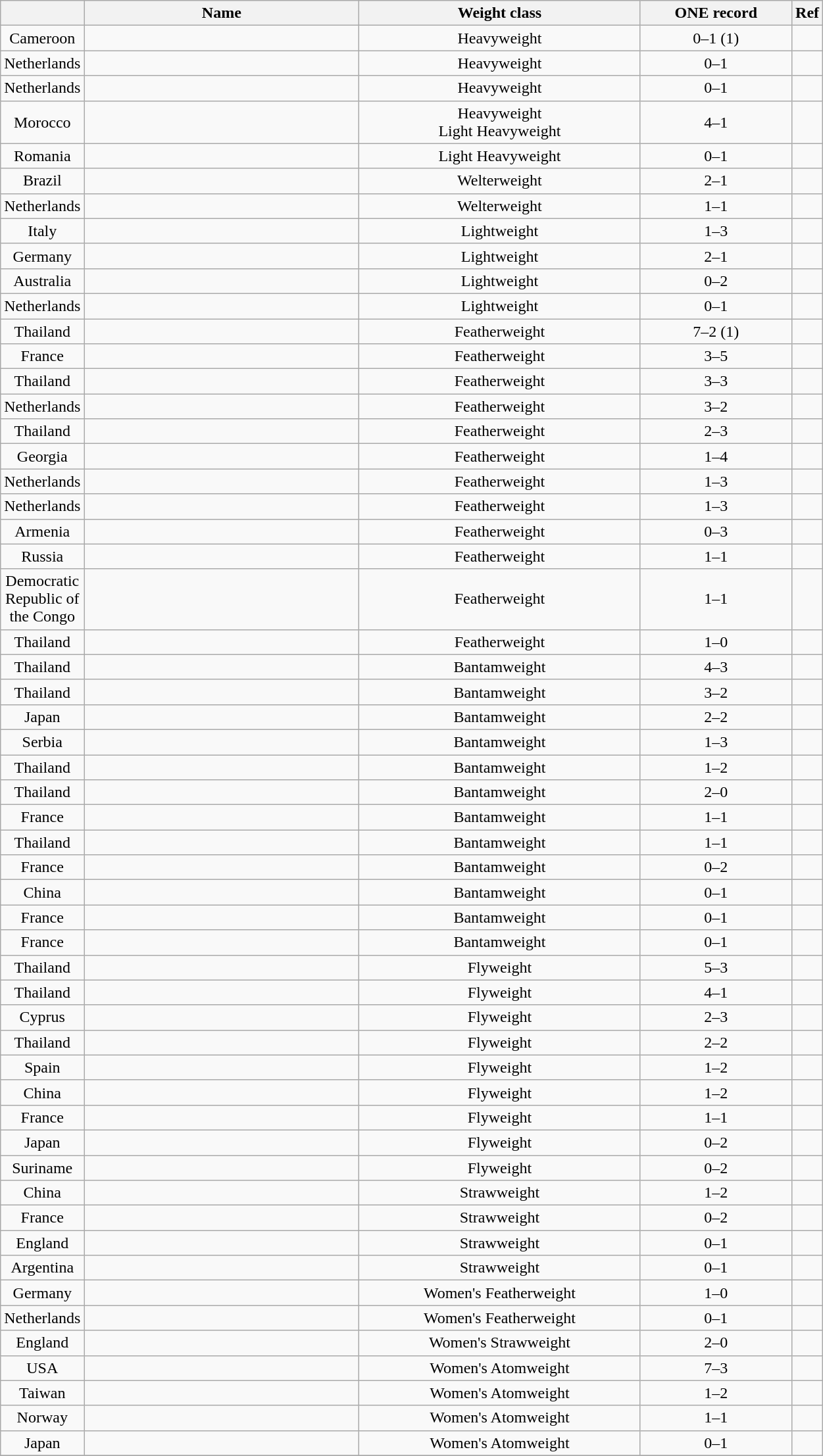<table class="wikitable sortable" width="66%" style="text-align:center;">
<tr>
<th width=6%></th>
<th width=37%>Name</th>
<th width=37%>Weight class</th>
<th width=20%>ONE record</th>
<th width=20%>Ref</th>
</tr>
<tr style="display:none;">
<td>!a</td>
<td>!a</td>
<td>!a</td>
<td>-9999</td>
</tr>
<tr>
<td><span>Cameroon</span></td>
<td></td>
<td>Heavyweight</td>
<td>0–1 (1)</td>
<td></td>
</tr>
<tr>
<td><span>Netherlands</span></td>
<td></td>
<td>Heavyweight</td>
<td>0–1</td>
<td></td>
</tr>
<tr>
<td><span>Netherlands</span></td>
<td></td>
<td>Heavyweight</td>
<td>0–1</td>
<td></td>
</tr>
<tr>
<td><span>Morocco</span></td>
<td></td>
<td>Heavyweight<br>Light Heavyweight</td>
<td>4–1</td>
<td></td>
</tr>
<tr>
<td><span>Romania</span></td>
<td></td>
<td>Light Heavyweight</td>
<td>0–1</td>
<td></td>
</tr>
<tr>
<td><span>Brazil</span></td>
<td></td>
<td>Welterweight</td>
<td>2–1</td>
<td></td>
</tr>
<tr>
<td><span>Netherlands</span></td>
<td></td>
<td>Welterweight</td>
<td>1–1</td>
<td></td>
</tr>
<tr>
<td><span>Italy</span></td>
<td></td>
<td>Lightweight</td>
<td>1–3</td>
<td></td>
</tr>
<tr>
<td><span>Germany</span></td>
<td></td>
<td>Lightweight</td>
<td>2–1</td>
<td></td>
</tr>
<tr>
<td><span>Australia</span></td>
<td></td>
<td>Lightweight</td>
<td>0–2</td>
<td></td>
</tr>
<tr>
<td><span>Netherlands</span></td>
<td></td>
<td>Lightweight</td>
<td>0–1</td>
<td></td>
</tr>
<tr>
<td><span>Thailand</span></td>
<td></td>
<td>Featherweight</td>
<td>7–2 (1)</td>
<td></td>
</tr>
<tr>
<td><span>France</span></td>
<td></td>
<td>Featherweight</td>
<td>3–5</td>
<td></td>
</tr>
<tr>
<td><span>Thailand</span></td>
<td></td>
<td>Featherweight</td>
<td>3–3</td>
<td></td>
</tr>
<tr>
<td><span>Netherlands</span></td>
<td></td>
<td>Featherweight</td>
<td>3–2</td>
<td></td>
</tr>
<tr>
<td><span>Thailand</span></td>
<td></td>
<td>Featherweight</td>
<td>2–3</td>
<td></td>
</tr>
<tr>
<td><span>Georgia</span></td>
<td></td>
<td>Featherweight</td>
<td>1–4</td>
<td></td>
</tr>
<tr>
<td><span>Netherlands</span></td>
<td></td>
<td>Featherweight</td>
<td>1–3</td>
<td></td>
</tr>
<tr>
<td><span>Netherlands</span></td>
<td></td>
<td>Featherweight</td>
<td>1–3</td>
<td></td>
</tr>
<tr>
<td><span>Armenia</span></td>
<td></td>
<td>Featherweight</td>
<td>0–3</td>
<td></td>
</tr>
<tr>
<td><span>Russia</span></td>
<td></td>
<td>Featherweight</td>
<td>1–1</td>
<td></td>
</tr>
<tr>
<td><span>Democratic Republic of the Congo</span></td>
<td></td>
<td>Featherweight</td>
<td>1–1</td>
<td></td>
</tr>
<tr>
<td><span>Thailand</span></td>
<td></td>
<td>Featherweight</td>
<td>1–0</td>
<td></td>
</tr>
<tr>
<td><span>Thailand</span></td>
<td></td>
<td>Bantamweight</td>
<td>4–3</td>
<td></td>
</tr>
<tr>
<td><span>Thailand</span></td>
<td></td>
<td>Bantamweight</td>
<td>3–2</td>
<td></td>
</tr>
<tr>
<td><span>Japan</span></td>
<td></td>
<td>Bantamweight</td>
<td>2–2</td>
<td></td>
</tr>
<tr>
<td><span>Serbia</span></td>
<td></td>
<td>Bantamweight</td>
<td>1–3</td>
<td></td>
</tr>
<tr>
<td><span>Thailand</span></td>
<td></td>
<td>Bantamweight</td>
<td>1–2</td>
<td></td>
</tr>
<tr>
<td><span>Thailand</span></td>
<td></td>
<td>Bantamweight</td>
<td>2–0</td>
<td></td>
</tr>
<tr>
<td><span>France</span></td>
<td></td>
<td>Bantamweight</td>
<td>1–1</td>
<td></td>
</tr>
<tr>
<td><span>Thailand</span></td>
<td></td>
<td>Bantamweight</td>
<td>1–1</td>
<td></td>
</tr>
<tr>
<td><span>France</span></td>
<td></td>
<td>Bantamweight</td>
<td>0–2</td>
<td></td>
</tr>
<tr>
<td><span>China</span></td>
<td></td>
<td>Bantamweight</td>
<td>0–1</td>
<td></td>
</tr>
<tr>
<td><span>France</span></td>
<td></td>
<td>Bantamweight</td>
<td>0–1</td>
<td></td>
</tr>
<tr>
<td><span>France</span></td>
<td></td>
<td>Bantamweight</td>
<td>0–1</td>
<td></td>
</tr>
<tr>
<td><span>Thailand</span></td>
<td></td>
<td>Flyweight</td>
<td>5–3</td>
<td></td>
</tr>
<tr>
<td><span>Thailand</span></td>
<td></td>
<td>Flyweight</td>
<td>4–1</td>
<td></td>
</tr>
<tr>
<td><span>Cyprus</span></td>
<td></td>
<td>Flyweight</td>
<td>2–3</td>
<td></td>
</tr>
<tr>
<td><span>Thailand</span></td>
<td></td>
<td>Flyweight</td>
<td>2–2</td>
<td></td>
</tr>
<tr>
<td><span>Spain</span></td>
<td></td>
<td>Flyweight</td>
<td>1–2</td>
<td></td>
</tr>
<tr>
<td><span>China</span></td>
<td></td>
<td>Flyweight</td>
<td>1–2</td>
<td></td>
</tr>
<tr>
<td><span>France</span></td>
<td></td>
<td>Flyweight</td>
<td>1–1</td>
<td></td>
</tr>
<tr>
<td><span>Japan</span></td>
<td></td>
<td>Flyweight</td>
<td>0–2</td>
<td></td>
</tr>
<tr>
<td><span>Suriname</span></td>
<td></td>
<td>Flyweight</td>
<td>0–2</td>
<td></td>
</tr>
<tr>
<td><span>China</span></td>
<td></td>
<td>Strawweight</td>
<td>1–2</td>
<td></td>
</tr>
<tr>
<td><span>France</span></td>
<td></td>
<td>Strawweight</td>
<td>0–2</td>
<td></td>
</tr>
<tr>
<td><span>England</span></td>
<td></td>
<td>Strawweight</td>
<td>0–1</td>
<td></td>
</tr>
<tr>
<td><span>Argentina</span></td>
<td></td>
<td>Strawweight</td>
<td>0–1</td>
<td></td>
</tr>
<tr>
<td><span>Germany</span></td>
<td></td>
<td>Women's Featherweight</td>
<td>1–0</td>
<td></td>
</tr>
<tr>
<td><span>Netherlands</span></td>
<td></td>
<td>Women's Featherweight</td>
<td>0–1</td>
<td></td>
</tr>
<tr>
<td><span>England</span></td>
<td></td>
<td>Women's Strawweight</td>
<td>2–0</td>
<td></td>
</tr>
<tr>
<td><span>USA</span></td>
<td></td>
<td>Women's Atomweight</td>
<td>7–3</td>
<td></td>
</tr>
<tr>
<td><span>Taiwan</span></td>
<td></td>
<td>Women's Atomweight</td>
<td>1–2</td>
<td></td>
</tr>
<tr>
<td><span>Norway</span></td>
<td></td>
<td>Women's Atomweight</td>
<td>1–1</td>
<td></td>
</tr>
<tr>
<td><span>Japan</span></td>
<td></td>
<td>Women's Atomweight</td>
<td>0–1</td>
<td></td>
</tr>
<tr>
</tr>
</table>
